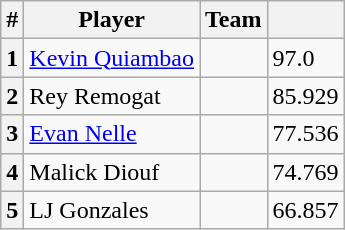<table class="wikitable">
<tr>
<th>#</th>
<th>Player</th>
<th>Team</th>
<th></th>
</tr>
<tr>
<th>1</th>
<td> <a href='#'>Kevin Quiambao</a></td>
<td></td>
<td>97.0</td>
</tr>
<tr>
<th>2</th>
<td> Rey Remogat</td>
<td></td>
<td>85.929</td>
</tr>
<tr>
<th>3</th>
<td> <a href='#'>Evan Nelle</a></td>
<td></td>
<td>77.536</td>
</tr>
<tr>
<th>4</th>
<td> Malick Diouf</td>
<td></td>
<td>74.769</td>
</tr>
<tr>
<th>5</th>
<td> LJ Gonzales</td>
<td></td>
<td>66.857</td>
</tr>
</table>
